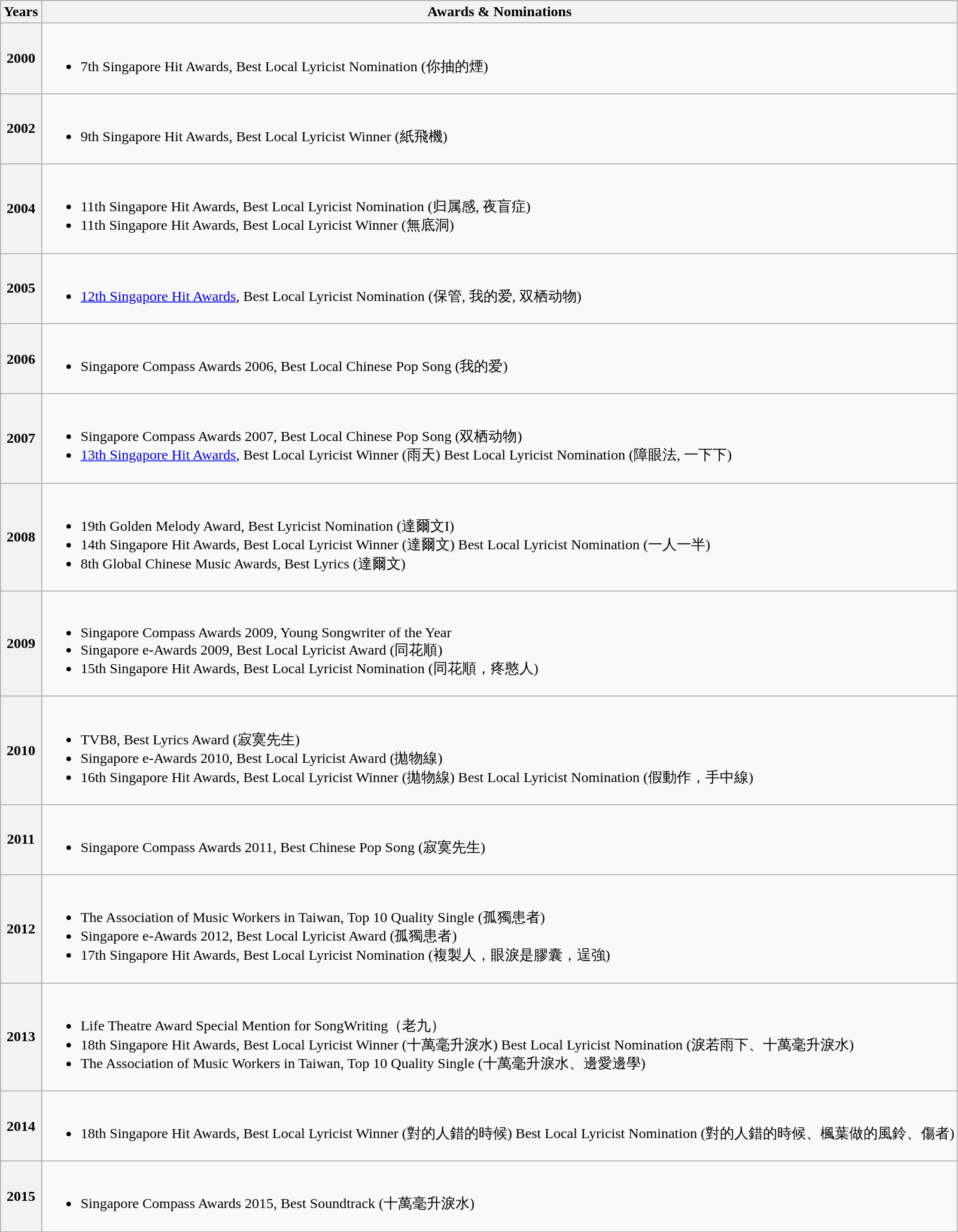<table class="wikitable">
<tr>
<th align="left">Years</th>
<th align="left">Awards & Nominations</th>
</tr>
<tr>
<th align="center">2000</th>
<td align="left"><br><ul><li>7th Singapore Hit Awards, Best Local Lyricist Nomination (你抽的煙)</li></ul></td>
</tr>
<tr>
<th align="center">2002</th>
<td align="left"><br><ul><li>9th Singapore Hit Awards, Best Local Lyricist Winner (紙飛機)</li></ul></td>
</tr>
<tr>
<th align="center">2004</th>
<td align="left"><br><ul><li>11th Singapore Hit Awards, Best Local Lyricist Nomination (归属感, 夜盲症)</li><li>11th Singapore Hit Awards, Best Local Lyricist Winner (無底洞)</li></ul></td>
</tr>
<tr>
<th align="center">2005</th>
<td align="left"><br><ul><li><a href='#'>12th Singapore Hit Awards</a>, Best Local Lyricist Nomination (保管, 我的爱, 双栖动物)</li></ul></td>
</tr>
<tr>
<th align="center">2006</th>
<td align="left"><br><ul><li>Singapore Compass Awards 2006, Best Local Chinese Pop Song (我的爱)</li></ul></td>
</tr>
<tr>
<th align="center">2007</th>
<td align="left"><br><ul><li>Singapore Compass Awards 2007, Best Local Chinese Pop Song (双栖动物)</li><li><a href='#'>13th Singapore Hit Awards</a>, Best Local Lyricist Winner (雨天) Best Local Lyricist Nomination (障眼法, 一下下)</li></ul></td>
</tr>
<tr>
<th align="center">2008</th>
<td align="left"><br><ul><li>19th Golden Melody Award, Best Lyricist Nomination (達爾文I)</li><li>14th Singapore Hit Awards, Best Local Lyricist Winner (達爾文) Best Local Lyricist Nomination (一人一半)</li><li>8th Global Chinese Music Awards, Best Lyrics (達爾文)</li></ul></td>
</tr>
<tr>
<th align="center">2009</th>
<td align="left"><br><ul><li>Singapore Compass Awards 2009, Young Songwriter of the Year</li><li>Singapore e-Awards 2009, Best Local Lyricist Award (同花順)</li><li>15th Singapore Hit Awards, Best Local Lyricist Nomination (同花順，疼憨人)</li></ul></td>
</tr>
<tr>
<th align="center">2010</th>
<td align="left"><br><ul><li>TVB8, Best Lyrics Award (寂寞先生)</li><li>Singapore e-Awards 2010, Best Local Lyricist Award (拋物線)</li><li>16th Singapore Hit Awards, Best Local Lyricist Winner (拋物線) Best Local Lyricist Nomination (假動作，手中線)</li></ul></td>
</tr>
<tr>
<th align="center">2011</th>
<td align="left"><br><ul><li>Singapore Compass Awards 2011, Best Chinese Pop Song (寂寞先生)</li></ul></td>
</tr>
<tr>
<th align="center">2012</th>
<td align="left"><br><ul><li>The Association of Music Workers in Taiwan, Top 10 Quality Single (孤獨患者)</li><li>Singapore e-Awards 2012, Best Local Lyricist Award (孤獨患者)</li><li>17th Singapore Hit Awards, Best Local Lyricist Nomination (複製人，眼淚是膠囊，逞強)</li></ul></td>
</tr>
<tr>
<th align="center">2013</th>
<td align="left"><br><ul><li>Life Theatre Award Special Mention for SongWriting（老九）</li><li>18th Singapore Hit Awards, Best Local Lyricist Winner (十萬毫升淚水) Best Local Lyricist Nomination (淚若雨下、十萬毫升淚水)</li><li>The Association of Music Workers in Taiwan, Top 10 Quality Single (十萬毫升淚水、邊愛邊學)</li></ul></td>
</tr>
<tr>
<th align="center">2014</th>
<td align="left"><br><ul><li>18th Singapore Hit Awards, Best Local Lyricist Winner (對的人錯的時候) Best Local Lyricist Nomination (對的人錯的時候、楓葉做的風鈴、傷者)</li></ul></td>
</tr>
<tr>
<th align="center">2015</th>
<td align="left"><br><ul><li>Singapore Compass Awards 2015, Best Soundtrack (十萬毫升淚水)</li></ul></td>
</tr>
</table>
